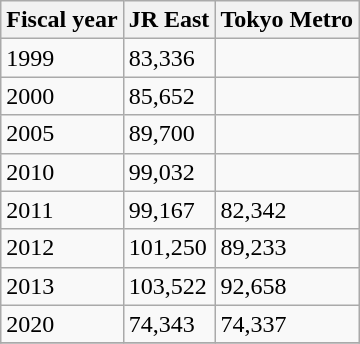<table class="wikitable">
<tr>
<th>Fiscal year</th>
<th>JR East</th>
<th>Tokyo Metro</th>
</tr>
<tr>
<td>1999</td>
<td>83,336</td>
<td></td>
</tr>
<tr>
<td>2000</td>
<td>85,652</td>
<td></td>
</tr>
<tr>
<td>2005</td>
<td>89,700</td>
<td></td>
</tr>
<tr>
<td>2010</td>
<td>99,032</td>
<td></td>
</tr>
<tr>
<td>2011</td>
<td>99,167</td>
<td>82,342</td>
</tr>
<tr>
<td>2012</td>
<td>101,250</td>
<td>89,233</td>
</tr>
<tr>
<td>2013</td>
<td>103,522</td>
<td>92,658</td>
</tr>
<tr>
<td>2020</td>
<td>74,343</td>
<td>74,337</td>
</tr>
<tr>
</tr>
</table>
